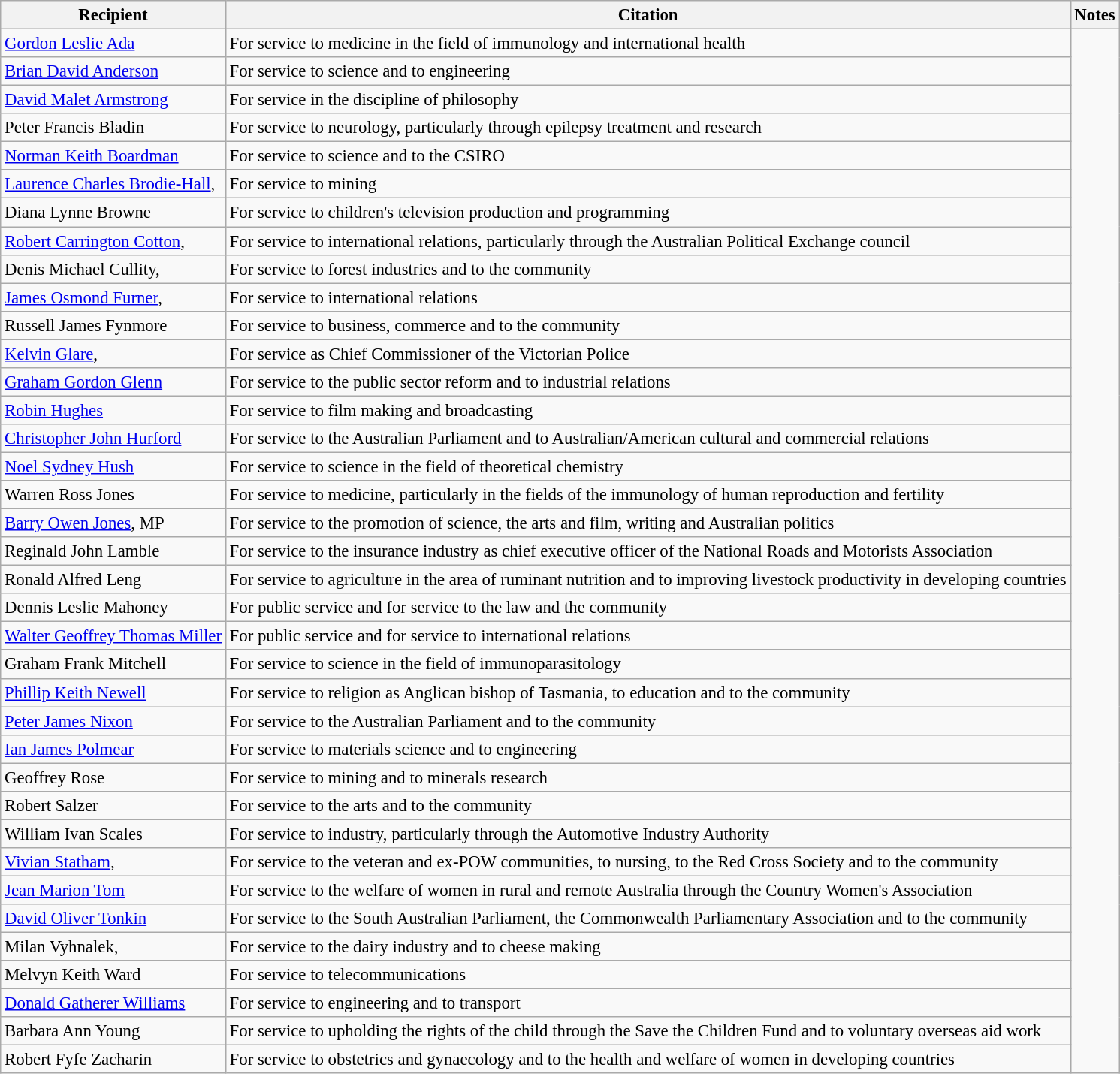<table class="wikitable" style="font-size:95%;">
<tr>
<th>Recipient</th>
<th>Citation</th>
<th>Notes</th>
</tr>
<tr>
<td> <a href='#'>Gordon Leslie Ada</a></td>
<td>For service to medicine in the field of immunology and international health</td>
<td rowspan="37"></td>
</tr>
<tr>
<td><a href='#'>Brian David Anderson</a></td>
<td>For service to science and to engineering</td>
</tr>
<tr>
<td> <a href='#'>David Malet Armstrong</a></td>
<td>For service in the discipline of philosophy</td>
</tr>
<tr>
<td> Peter Francis Bladin</td>
<td>For service to neurology, particularly through epilepsy treatment and research</td>
</tr>
<tr>
<td> <a href='#'>Norman Keith Boardman</a></td>
<td>For service to science and to the CSIRO</td>
</tr>
<tr>
<td> <a href='#'>Laurence Charles Brodie-Hall</a>, </td>
<td>For service to mining</td>
</tr>
<tr>
<td>Diana Lynne Browne</td>
<td>For service to children's television production and programming</td>
</tr>
<tr>
<td> <a href='#'>Robert Carrington Cotton</a>, </td>
<td>For service to international relations, particularly through the Australian Political Exchange council</td>
</tr>
<tr>
<td>Denis Michael Cullity, </td>
<td>For service to forest industries and to the community</td>
</tr>
<tr>
<td> <a href='#'>James Osmond Furner</a>, </td>
<td>For service to international relations</td>
</tr>
<tr>
<td>Russell James Fynmore</td>
<td>For service to business, commerce and to the community</td>
</tr>
<tr>
<td> <a href='#'>Kelvin Glare</a>, </td>
<td>For service as Chief Commissioner of the Victorian Police</td>
</tr>
<tr>
<td><a href='#'>Graham Gordon Glenn</a></td>
<td>For service to the public sector reform and to industrial relations</td>
</tr>
<tr>
<td><a href='#'>Robin Hughes</a></td>
<td>For service to film making and broadcasting</td>
</tr>
<tr>
<td> <a href='#'>Christopher John Hurford</a></td>
<td>For service to the Australian Parliament and to Australian/American cultural and commercial relations</td>
</tr>
<tr>
<td> <a href='#'>Noel Sydney Hush</a></td>
<td>For service to science in the field of theoretical chemistry</td>
</tr>
<tr>
<td> Warren Ross Jones</td>
<td>For service to medicine, particularly in the fields of the immunology of human reproduction and fertility</td>
</tr>
<tr>
<td> <a href='#'>Barry Owen Jones</a>, MP</td>
<td>For service to the promotion of science, the arts and film, writing and Australian politics</td>
</tr>
<tr>
<td>Reginald John Lamble</td>
<td>For service to the insurance industry as chief executive officer of the National Roads and Motorists Association</td>
</tr>
<tr>
<td> Ronald Alfred Leng</td>
<td>For service to agriculture in the area of ruminant nutrition and to improving livestock productivity in developing countries</td>
</tr>
<tr>
<td> Dennis Leslie Mahoney</td>
<td>For public service and for service to the law and the community</td>
</tr>
<tr>
<td><a href='#'>Walter Geoffrey Thomas Miller</a></td>
<td>For public service and for service to international relations</td>
</tr>
<tr>
<td> Graham Frank Mitchell</td>
<td>For service to science in the field of immunoparasitology</td>
</tr>
<tr>
<td> <a href='#'>Phillip Keith Newell</a></td>
<td>For service to religion as Anglican bishop of Tasmania, to education and to the community</td>
</tr>
<tr>
<td> <a href='#'>Peter James Nixon</a></td>
<td>For service to the Australian Parliament and to the community</td>
</tr>
<tr>
<td> <a href='#'>Ian James Polmear</a></td>
<td>For service to materials science and to engineering</td>
</tr>
<tr>
<td>Geoffrey Rose</td>
<td>For service to mining and to minerals research</td>
</tr>
<tr>
<td>Robert Salzer</td>
<td>For service to the arts and to the community</td>
</tr>
<tr>
<td>William Ivan Scales</td>
<td>For service to industry, particularly through the Automotive Industry Authority</td>
</tr>
<tr>
<td><a href='#'>Vivian Statham</a>, </td>
<td>For service to the veteran and ex-POW communities, to nursing, to the Red Cross Society and to the community</td>
</tr>
<tr>
<td><a href='#'>Jean Marion Tom</a></td>
<td>For service to the welfare of women in rural and remote Australia through the Country Women's Association</td>
</tr>
<tr>
<td> <a href='#'>David Oliver Tonkin</a></td>
<td>For service to the South Australian Parliament, the Commonwealth Parliamentary Association and to the community</td>
</tr>
<tr>
<td>Milan Vyhnalek, </td>
<td>For service to the dairy industry and to cheese making</td>
</tr>
<tr>
<td>Melvyn Keith Ward</td>
<td>For service to telecommunications</td>
</tr>
<tr>
<td> <a href='#'>Donald Gatherer Williams</a></td>
<td>For service to engineering and to transport</td>
</tr>
<tr>
<td>Barbara Ann Young</td>
<td>For service to upholding the rights of the child through the Save the Children Fund and to voluntary overseas aid work</td>
</tr>
<tr>
<td>Robert Fyfe Zacharin</td>
<td>For service to obstetrics and gynaecology and to the health and welfare of women in developing countries</td>
</tr>
</table>
